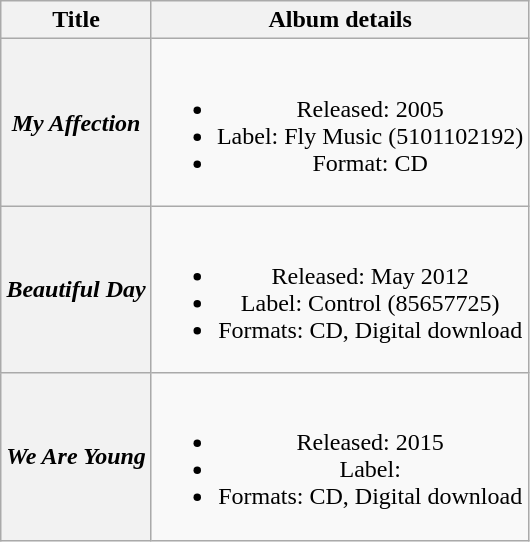<table class="wikitable plainrowheaders" style="text-align:center;">
<tr>
<th>Title</th>
<th>Album details</th>
</tr>
<tr>
<th scope="row"><em>My Affection</em></th>
<td><br><ul><li>Released: 2005</li><li>Label: Fly Music (5101102192)</li><li>Format: CD</li></ul></td>
</tr>
<tr>
<th scope="row"><em>Beautiful Day</em></th>
<td><br><ul><li>Released: May 2012</li><li>Label: Control (85657725)</li><li>Formats: CD, Digital download</li></ul></td>
</tr>
<tr>
<th scope="row"><em>We Are Young</em></th>
<td><br><ul><li>Released: 2015</li><li>Label:</li><li>Formats: CD, Digital download</li></ul></td>
</tr>
</table>
